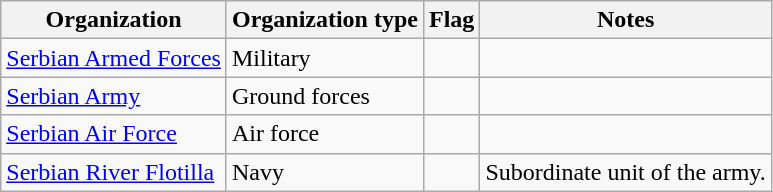<table class="wikitable">
<tr>
<th>Organization</th>
<th>Organization type</th>
<th>Flag</th>
<th>Notes</th>
</tr>
<tr>
<td><a href='#'>Serbian Armed Forces</a></td>
<td>Military</td>
<td></td>
<td></td>
</tr>
<tr>
<td><a href='#'>Serbian Army</a></td>
<td>Ground forces</td>
<td></td>
<td></td>
</tr>
<tr>
<td><a href='#'>Serbian Air Force</a></td>
<td>Air force</td>
<td></td>
<td></td>
</tr>
<tr>
<td><a href='#'>Serbian River Flotilla</a></td>
<td>Navy</td>
<td></td>
<td>Subordinate unit of the army.</td>
</tr>
</table>
